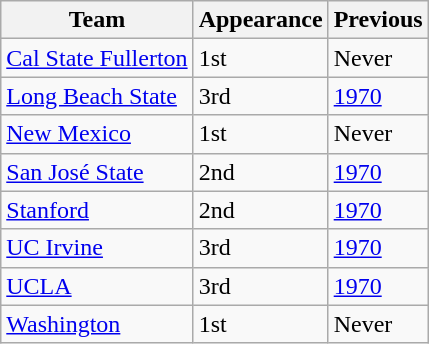<table class="wikitable sortable">
<tr>
<th>Team</th>
<th>Appearance</th>
<th>Previous</th>
</tr>
<tr>
<td><a href='#'>Cal State Fullerton</a></td>
<td>1st</td>
<td>Never</td>
</tr>
<tr>
<td><a href='#'>Long Beach State</a></td>
<td>3rd</td>
<td><a href='#'>1970</a></td>
</tr>
<tr>
<td><a href='#'>New Mexico</a></td>
<td>1st</td>
<td>Never</td>
</tr>
<tr>
<td><a href='#'>San José State</a></td>
<td>2nd</td>
<td><a href='#'>1970</a></td>
</tr>
<tr>
<td><a href='#'>Stanford</a></td>
<td>2nd</td>
<td><a href='#'>1970</a></td>
</tr>
<tr>
<td><a href='#'>UC Irvine</a></td>
<td>3rd</td>
<td><a href='#'>1970</a></td>
</tr>
<tr>
<td><a href='#'>UCLA</a></td>
<td>3rd</td>
<td><a href='#'>1970</a></td>
</tr>
<tr>
<td><a href='#'>Washington</a></td>
<td>1st</td>
<td>Never</td>
</tr>
</table>
